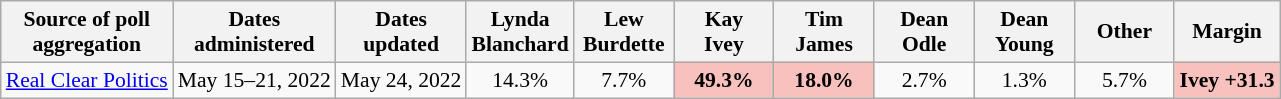<table class="wikitable sortable" style="text-align:center;font-size:90%;line-height:17px">
<tr>
<th>Source of poll<br>aggregation</th>
<th>Dates<br>administered</th>
<th>Dates<br>updated</th>
<th style="width:60px;">Lynda<br>Blanchard</th>
<th style="width:60px;">Lew<br>Burdette</th>
<th style="width:60px;">Kay<br>Ivey</th>
<th style="width:60px;">Tim<br>James</th>
<th style="width:60px;">Dean<br>Odle</th>
<th style="width:60px;">Dean<br>Young</th>
<th style="width:60px;">Other<br></th>
<th>Margin</th>
</tr>
<tr>
<td><a href='#'>Real Clear Politics</a></td>
<td>May 15–21, 2022</td>
<td>May 24, 2022</td>
<td>14.3%</td>
<td>7.7%</td>
<td style="background: rgb(248, 193, 190);"><strong>49.3%</strong></td>
<td style="background: rgb(248, 193, 190);"><strong>18.0%</strong></td>
<td>2.7%</td>
<td>1.3%</td>
<td>5.7%</td>
<td style="background: rgb(248, 193, 190);"><strong>Ivey +31.3</strong></td>
</tr>
</table>
